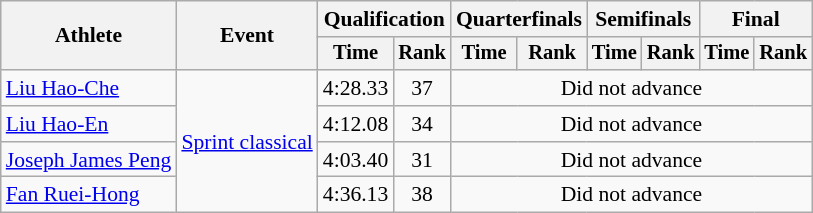<table class="wikitable" style="font-size:90%">
<tr>
<th rowspan=2>Athlete</th>
<th rowspan=2>Event</th>
<th colspan=2>Qualification</th>
<th colspan=2>Quarterfinals</th>
<th colspan=2>Semifinals</th>
<th colspan=2>Final</th>
</tr>
<tr style="font-size:95%">
<th>Time</th>
<th>Rank</th>
<th>Time</th>
<th>Rank</th>
<th>Time</th>
<th>Rank</th>
<th>Time</th>
<th>Rank</th>
</tr>
<tr align=center>
<td align=left><a href='#'>Liu Hao-Che</a></td>
<td align=left rowspan=4><a href='#'>Sprint classical</a></td>
<td>4:28.33</td>
<td>37</td>
<td colspan=6>Did not advance</td>
</tr>
<tr align=center>
<td align=left><a href='#'>Liu Hao-En</a></td>
<td>4:12.08</td>
<td>34</td>
<td colspan=6>Did not advance</td>
</tr>
<tr align=center>
<td align=left><a href='#'>Joseph James Peng</a></td>
<td>4:03.40</td>
<td>31</td>
<td colspan=6>Did not advance</td>
</tr>
<tr align=center>
<td align=left><a href='#'>Fan Ruei-Hong</a></td>
<td>4:36.13</td>
<td>38</td>
<td colspan=6>Did not advance</td>
</tr>
</table>
